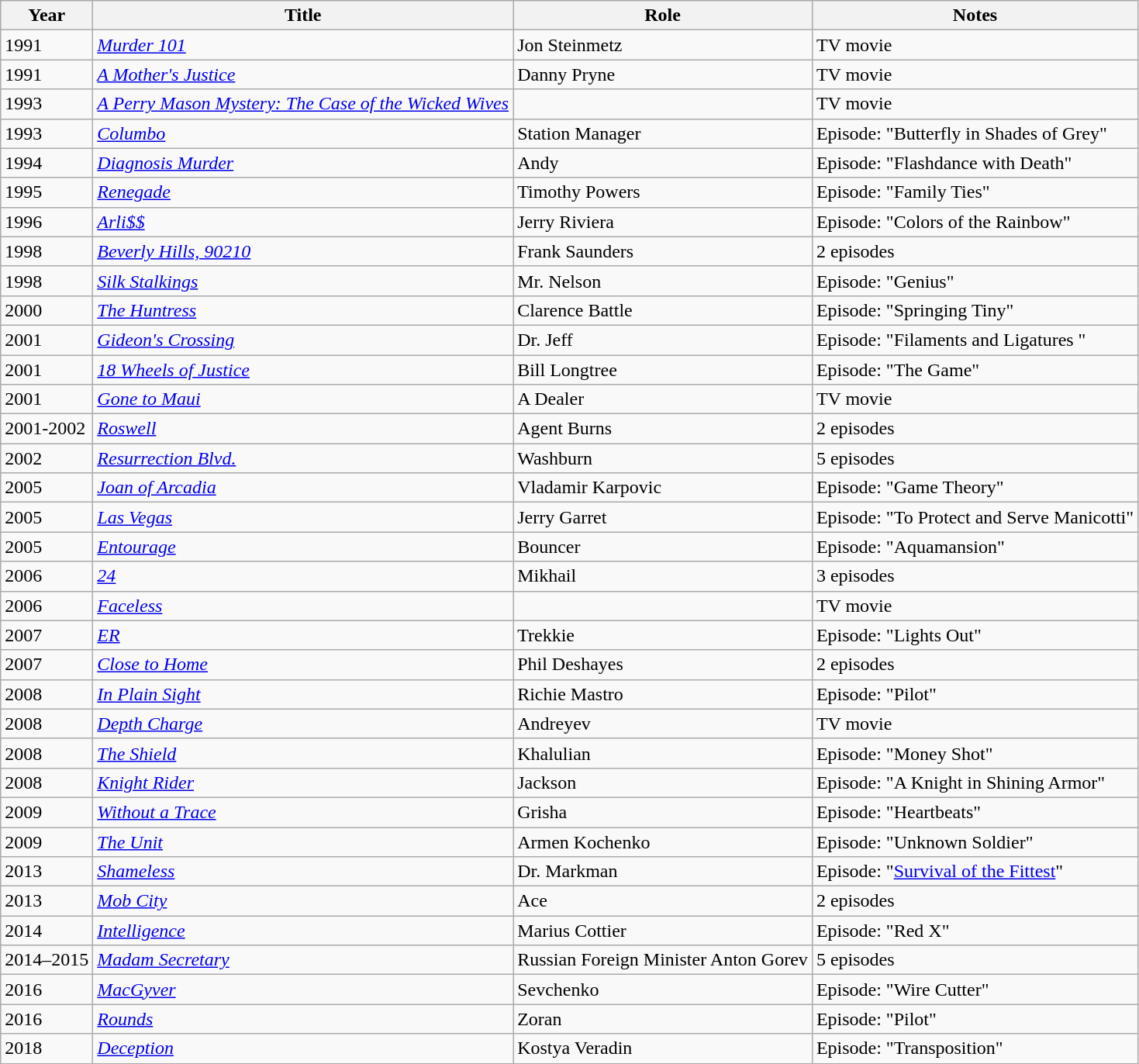<table class="wikitable sortable">
<tr>
<th>Year</th>
<th>Title</th>
<th>Role</th>
<th class="unsortable">Notes</th>
</tr>
<tr>
<td>1991</td>
<td><em><a href='#'>Murder 101</a></em></td>
<td>Jon Steinmetz</td>
<td>TV movie</td>
</tr>
<tr>
<td>1991</td>
<td><em><a href='#'>A Mother's Justice</a></em></td>
<td>Danny Pryne</td>
<td>TV movie</td>
</tr>
<tr>
<td>1993</td>
<td><em><a href='#'>A Perry Mason Mystery: The Case of the Wicked Wives</a></em></td>
<td></td>
<td>TV movie</td>
</tr>
<tr>
<td>1993</td>
<td><em><a href='#'>Columbo</a></em></td>
<td>Station Manager</td>
<td>Episode: "Butterfly in Shades of Grey"</td>
</tr>
<tr>
<td>1994</td>
<td><em><a href='#'>Diagnosis Murder</a></em></td>
<td>Andy</td>
<td>Episode: "Flashdance with Death"</td>
</tr>
<tr>
<td>1995</td>
<td><em><a href='#'>Renegade</a></em></td>
<td>Timothy Powers</td>
<td>Episode: "Family Ties"</td>
</tr>
<tr>
<td>1996</td>
<td><em><a href='#'>Arli$$</a></em></td>
<td>Jerry Riviera</td>
<td>Episode: "Colors of the Rainbow"</td>
</tr>
<tr>
<td>1998</td>
<td><em><a href='#'>Beverly Hills, 90210</a></em></td>
<td>Frank Saunders</td>
<td>2 episodes</td>
</tr>
<tr>
<td>1998</td>
<td><em><a href='#'>Silk Stalkings</a></em></td>
<td>Mr. Nelson</td>
<td>Episode: "Genius"</td>
</tr>
<tr>
<td>2000</td>
<td><em><a href='#'>The Huntress</a></em></td>
<td>Clarence Battle</td>
<td>Episode: "Springing Tiny"</td>
</tr>
<tr>
<td>2001</td>
<td><em><a href='#'>Gideon's Crossing</a></em></td>
<td>Dr. Jeff</td>
<td>Episode: "Filaments and Ligatures "</td>
</tr>
<tr>
<td>2001</td>
<td><em><a href='#'>18 Wheels of Justice</a></em></td>
<td>Bill Longtree</td>
<td>Episode: "The Game"</td>
</tr>
<tr>
<td>2001</td>
<td><em><a href='#'>Gone to Maui</a></em></td>
<td>A Dealer</td>
<td>TV movie</td>
</tr>
<tr>
<td>2001-2002</td>
<td><em><a href='#'>Roswell</a></em></td>
<td>Agent Burns</td>
<td>2 episodes</td>
</tr>
<tr>
<td>2002</td>
<td><em><a href='#'>Resurrection Blvd.</a></em></td>
<td>Washburn</td>
<td>5 episodes</td>
</tr>
<tr>
<td>2005</td>
<td><em><a href='#'>Joan of Arcadia</a></em></td>
<td>Vladamir Karpovic</td>
<td>Episode: "Game Theory"</td>
</tr>
<tr>
<td>2005</td>
<td><em><a href='#'>Las Vegas</a></em></td>
<td>Jerry Garret</td>
<td>Episode: "To Protect and Serve Manicotti"</td>
</tr>
<tr>
<td>2005</td>
<td><em><a href='#'>Entourage</a></em></td>
<td>Bouncer</td>
<td>Episode: "Aquamansion"</td>
</tr>
<tr>
<td>2006</td>
<td><em><a href='#'>24</a></em></td>
<td>Mikhail</td>
<td>3 episodes</td>
</tr>
<tr>
<td>2006</td>
<td><em><a href='#'>Faceless</a></em></td>
<td></td>
<td>TV movie</td>
</tr>
<tr>
<td>2007</td>
<td><em><a href='#'>ER</a></em></td>
<td>Trekkie</td>
<td>Episode: "Lights Out"</td>
</tr>
<tr>
<td>2007</td>
<td><em><a href='#'>Close to Home</a></em></td>
<td>Phil Deshayes</td>
<td>2 episodes</td>
</tr>
<tr>
<td>2008</td>
<td><em><a href='#'>In Plain Sight</a></em></td>
<td>Richie Mastro</td>
<td>Episode: "Pilot"</td>
</tr>
<tr>
<td>2008</td>
<td><em><a href='#'>Depth Charge</a></em></td>
<td>Andreyev</td>
<td>TV movie</td>
</tr>
<tr>
<td>2008</td>
<td><em><a href='#'>The Shield</a></em></td>
<td>Khalulian</td>
<td>Episode: "Money Shot"</td>
</tr>
<tr>
<td>2008</td>
<td><em><a href='#'>Knight Rider</a></em></td>
<td>Jackson</td>
<td>Episode: "A Knight in Shining Armor"</td>
</tr>
<tr>
<td>2009</td>
<td><em><a href='#'>Without a Trace</a></em></td>
<td>Grisha</td>
<td>Episode: "Heartbeats"</td>
</tr>
<tr>
<td>2009</td>
<td><em><a href='#'>The Unit</a></em></td>
<td>Armen Kochenko</td>
<td>Episode: "Unknown Soldier"</td>
</tr>
<tr>
<td>2013</td>
<td><em><a href='#'>Shameless</a></em></td>
<td>Dr. Markman</td>
<td>Episode: "<a href='#'>Survival of the Fittest</a>"</td>
</tr>
<tr>
<td>2013</td>
<td><em><a href='#'>Mob City</a></em></td>
<td>Ace</td>
<td>2 episodes</td>
</tr>
<tr>
<td>2014</td>
<td><em><a href='#'>Intelligence</a></em></td>
<td>Marius Cottier</td>
<td>Episode: "Red X"</td>
</tr>
<tr>
<td>2014–2015</td>
<td><em><a href='#'>Madam Secretary</a></em></td>
<td>Russian Foreign Minister Anton Gorev</td>
<td>5 episodes</td>
</tr>
<tr>
<td>2016</td>
<td><a href='#'><em>MacGyver</em></a></td>
<td>Sevchenko</td>
<td>Episode: "Wire Cutter"</td>
</tr>
<tr>
<td>2016</td>
<td><a href='#'><em>Rounds</em></a></td>
<td>Zoran</td>
<td>Episode: "Pilot"</td>
</tr>
<tr>
<td>2018</td>
<td><a href='#'><em>Deception</em></a></td>
<td>Kostya Veradin</td>
<td>Episode: "Transposition"</td>
</tr>
</table>
